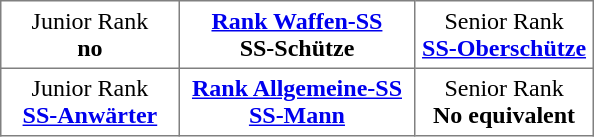<table class="toccolours" border="1" cellpadding="4" cellspacing="0" style="border-collapse: collapse; margin: 0.5em auto; clear: both;">
<tr>
<td style="width:30%; text-align:center;">Junior Rank<br><strong>no</strong></td>
<td style="width:40%; text-align:center;"><strong><a href='#'>Rank Waffen-SS</a></strong><br><strong>SS-Schütze</strong></td>
<td style="width:30%; text-align:center;">Senior Rank<br><strong><a href='#'>SS-Oberschütze</a></strong></td>
</tr>
<tr>
<td style="width:30%; text-align:center;">Junior Rank<br><strong><a href='#'>SS-Anwärter</a></strong></td>
<td style="width:40%; text-align:center;"><strong><a href='#'>Rank Allgemeine-SS</a></strong><br><strong><a href='#'>SS-Mann</a></strong></td>
<td style="width:30%; text-align:center;">Senior Rank<br><strong>No equivalent</strong></td>
</tr>
</table>
